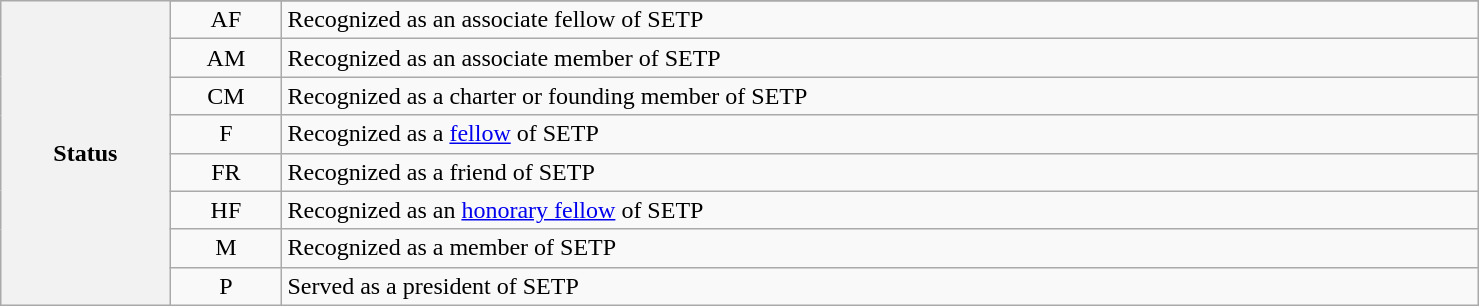<table class="wikitable" style="width:78%;">
<tr>
<th rowspan="9">Status</th>
</tr>
<tr>
<td style="text-align:center;">AF</td>
<td>Recognized as an associate fellow of SETP</td>
</tr>
<tr>
<td style="text-align:center;">AM</td>
<td>Recognized as an associate member of SETP</td>
</tr>
<tr>
<td style="text-align:center;">CM</td>
<td>Recognized as a charter or founding member of SETP</td>
</tr>
<tr>
<td style="text-align:center;">F</td>
<td>Recognized as a <a href='#'>fellow</a> of SETP</td>
</tr>
<tr>
<td style="text-align:center;">FR</td>
<td>Recognized as a friend of SETP</td>
</tr>
<tr>
<td style="text-align:center;">HF</td>
<td>Recognized as an <a href='#'>honorary fellow</a> of SETP</td>
</tr>
<tr>
<td style="text-align:center;">M</td>
<td>Recognized as a member of SETP</td>
</tr>
<tr>
<td style="text-align:center;">P</td>
<td>Served as a president of SETP</td>
</tr>
</table>
